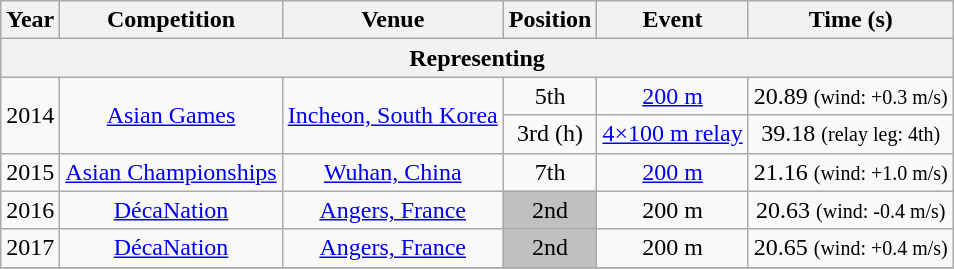<table class="wikitable sortable" style=text-align:center>
<tr>
<th>Year</th>
<th>Competition</th>
<th>Venue</th>
<th>Position</th>
<th>Event</th>
<th>Time (s)</th>
</tr>
<tr>
<th colspan="6">Representing </th>
</tr>
<tr>
<td rowspan=2>2014</td>
<td rowspan=2><a href='#'>Asian Games</a></td>
<td rowspan=2><a href='#'>Incheon, South Korea</a></td>
<td>5th</td>
<td><a href='#'>200 m</a></td>
<td>20.89 <small>(wind: +0.3 m/s)</small></td>
</tr>
<tr>
<td>3rd (h)</td>
<td><a href='#'>4×100 m relay</a></td>
<td>39.18 <small>(relay leg: 4th)</small></td>
</tr>
<tr>
<td>2015</td>
<td><a href='#'>Asian Championships</a></td>
<td><a href='#'>Wuhan, China</a></td>
<td>7th</td>
<td><a href='#'>200 m</a></td>
<td>21.16 <small>(wind: +1.0 m/s)</small></td>
</tr>
<tr>
<td>2016</td>
<td><a href='#'>DécaNation</a></td>
<td><a href='#'>Angers, France</a></td>
<td bgcolor="silver">2nd</td>
<td>200 m</td>
<td>20.63 <small>(wind: -0.4 m/s)</small></td>
</tr>
<tr>
<td>2017</td>
<td><a href='#'>DécaNation</a></td>
<td><a href='#'>Angers, France</a></td>
<td bgcolor="silver">2nd</td>
<td>200 m</td>
<td>20.65 <small>(wind: +0.4 m/s)</small></td>
</tr>
<tr>
</tr>
</table>
